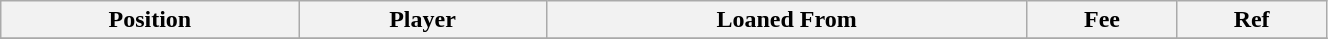<table class="wikitable sortable" style="width:70%; text-align:center; font-size:100%; text-align:left;">
<tr>
<th>Position</th>
<th>Player</th>
<th>Loaned From</th>
<th>Fee</th>
<th>Ref</th>
</tr>
<tr>
</tr>
</table>
